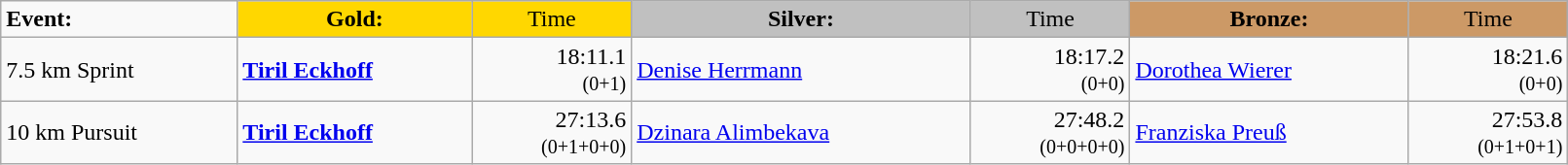<table class="wikitable" width=85%>
<tr>
<td><strong>Event:</strong></td>
<td style="text-align:center;background-color:gold;"><strong>Gold:</strong></td>
<td style="text-align:center;background-color:gold;">Time</td>
<td style="text-align:center;background-color:silver;"><strong>Silver:</strong></td>
<td style="text-align:center;background-color:silver;">Time</td>
<td style="text-align:center;background-color:#CC9966;"><strong>Bronze:</strong></td>
<td style="text-align:center;background-color:#CC9966;">Time</td>
</tr>
<tr>
<td>7.5 km Sprint<br></td>
<td><strong><a href='#'>Tiril Eckhoff</a></strong><br><small></small></td>
<td align="right">18:11.1<br><small>(0+1)</small></td>
<td><a href='#'>Denise Herrmann</a><br><small></small></td>
<td align="right">18:17.2<br><small>(0+0)</small></td>
<td><a href='#'>Dorothea Wierer</a><br><small></small></td>
<td align="right">18:21.6<br><small>(0+0)</small></td>
</tr>
<tr>
<td>10 km Pursuit<br></td>
<td><strong><a href='#'>Tiril Eckhoff</a></strong><br><small></small></td>
<td align="right">27:13.6<br><small>(0+1+0+0)</small></td>
<td><a href='#'>Dzinara Alimbekava</a><br><small></small></td>
<td align="right">27:48.2<br><small>(0+0+0+0)</small></td>
<td><a href='#'>Franziska Preuß</a><br><small></small></td>
<td align="right">27:53.8<br><small>(0+1+0+1)</small></td>
</tr>
</table>
